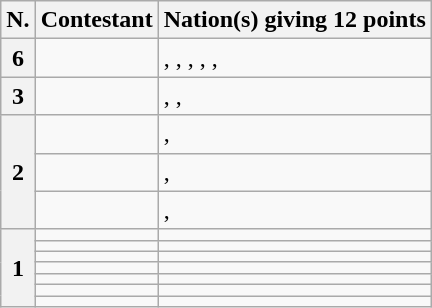<table class="wikitable plainrowheaders">
<tr>
<th scope="col">N.</th>
<th scope="col">Contestant</th>
<th scope="col">Nation(s) giving 12 points</th>
</tr>
<tr>
<th scope="row">6</th>
<td></td>
<td>, , , , , </td>
</tr>
<tr>
<th scope="row">3</th>
<td></td>
<td>, , </td>
</tr>
<tr>
<th scope="row" rowspan="3">2</th>
<td></td>
<td>, </td>
</tr>
<tr>
<td></td>
<td>, </td>
</tr>
<tr>
<td></td>
<td>, </td>
</tr>
<tr>
<th scope="row" rowspan="7">1</th>
<td></td>
<td></td>
</tr>
<tr>
<td></td>
<td></td>
</tr>
<tr>
<td></td>
<td></td>
</tr>
<tr>
<td></td>
<td></td>
</tr>
<tr>
<td></td>
<td></td>
</tr>
<tr>
<td></td>
<td></td>
</tr>
<tr>
<td></td>
<td></td>
</tr>
</table>
